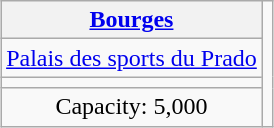<table class="wikitable" style="text-align:center; margin:1em auto;">
<tr>
<th><a href='#'>Bourges</a></th>
<td rowspan=4></td>
</tr>
<tr>
<td><a href='#'>Palais des sports du Prado</a></td>
</tr>
<tr>
<td></td>
</tr>
<tr>
<td>Capacity: 5,000</td>
</tr>
</table>
